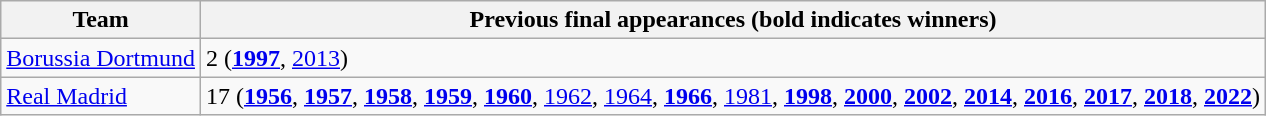<table class="wikitable plainrowheaders">
<tr>
<th scope="col">Team</th>
<th scope="col">Previous final appearances (bold indicates winners)</th>
</tr>
<tr>
<td> <a href='#'>Borussia Dortmund</a></td>
<td>2 (<strong><a href='#'>1997</a></strong>, <a href='#'>2013</a>)</td>
</tr>
<tr>
<td> <a href='#'>Real Madrid</a></td>
<td>17 (<strong><a href='#'>1956</a></strong>, <strong><a href='#'>1957</a></strong>, <strong><a href='#'>1958</a></strong>, <strong><a href='#'>1959</a></strong>, <strong><a href='#'>1960</a></strong>, <a href='#'>1962</a>, <a href='#'>1964</a>, <strong><a href='#'>1966</a></strong>, <a href='#'>1981</a>, <strong><a href='#'>1998</a></strong>, <strong><a href='#'>2000</a></strong>, <strong><a href='#'>2002</a></strong>, <strong><a href='#'>2014</a></strong>, <strong><a href='#'>2016</a></strong>, <strong><a href='#'>2017</a></strong>, <strong><a href='#'>2018</a></strong>, <strong><a href='#'>2022</a></strong>)</td>
</tr>
</table>
